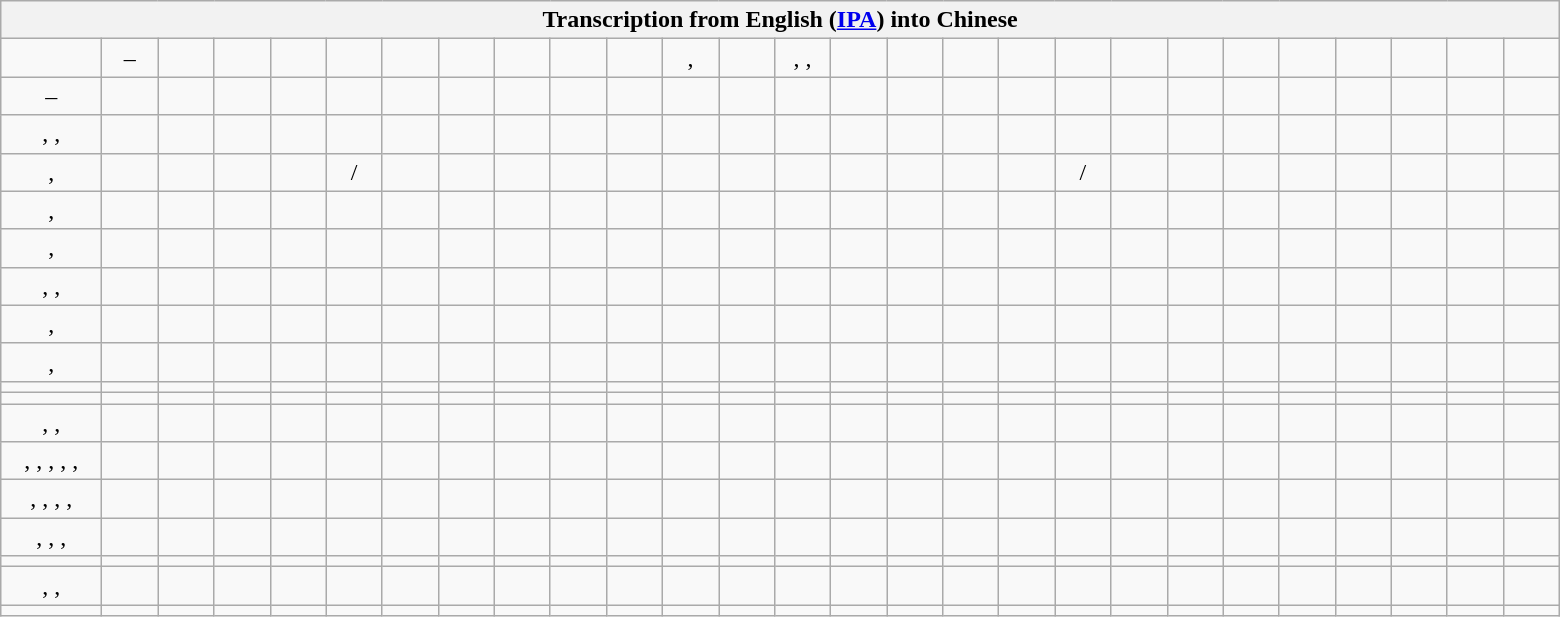<table class="wikitable" style="text-align:center">
<tr>
<th colspan="27"><strong>Transcription from English (<a href='#'>IPA</a>) into Chinese</strong></th>
</tr>
<tr>
<td style="width: 60px"></td>
<td style="width: 30px">–</td>
<td style="width: 30px"></td>
<td style="width: 30px"></td>
<td style="width: 30px"></td>
<td style="width: 30px"></td>
<td style="width: 30px"></td>
<td style="width: 30px"></td>
<td style="width: 30px"></td>
<td style="width: 30px"></td>
<td style="width: 30px"></td>
<td style="width: 30px">, </td>
<td style="width: 30px"></td>
<td style="width: 30px">, , </td>
<td style="width: 30px"></td>
<td style="width: 30px"></td>
<td style="width: 30px"></td>
<td style="width: 30px"></td>
<td style="width: 30px"></td>
<td style="width: 30px"></td>
<td style="width: 30px"></td>
<td style="width: 30px"></td>
<td style="width: 30px"></td>
<td style="width: 30px"></td>
<td style="width: 30px"></td>
<td style="width: 30px"></td>
<td style="width: 30px"></td>
</tr>
<tr>
<td>–</td>
<td></td>
<td></td>
<td></td>
<td></td>
<td></td>
<td></td>
<td></td>
<td> </td>
<td> </td>
<td> </td>
<td></td>
<td></td>
<td> </td>
<td></td>
<td></td>
<td></td>
<td></td>
<td></td>
<td></td>
<td></td>
<td></td>
<td></td>
<td></td>
<td></td>
<td></td>
<td></td>
</tr>
<tr>
<td>, , </td>
<td></td>
<td></td>
<td></td>
<td></td>
<td></td>
<td></td>
<td></td>
<td> </td>
<td> </td>
<td> </td>
<td></td>
<td></td>
<td> </td>
<td></td>
<td> </td>
<td></td>
<td></td>
<td></td>
<td> </td>
<td> </td>
<td></td>
<td></td>
<td> </td>
<td></td>
<td></td>
<td></td>
</tr>
<tr>
<td>, </td>
<td></td>
<td></td>
<td></td>
<td></td>
<td>/</td>
<td></td>
<td></td>
<td></td>
<td></td>
<td></td>
<td></td>
<td></td>
<td></td>
<td></td>
<td></td>
<td></td>
<td></td>
<td>/</td>
<td></td>
<td></td>
<td></td>
<td> </td>
<td></td>
<td></td>
<td></td>
<td></td>
</tr>
<tr>
<td>, </td>
<td></td>
<td></td>
<td></td>
<td></td>
<td></td>
<td></td>
<td></td>
<td></td>
<td></td>
<td></td>
<td></td>
<td></td>
<td></td>
<td></td>
<td></td>
<td></td>
<td></td>
<td></td>
<td></td>
<td> </td>
<td></td>
<td></td>
<td></td>
<td></td>
<td></td>
<td></td>
</tr>
<tr>
<td>, </td>
<td></td>
<td></td>
<td></td>
<td></td>
<td></td>
<td></td>
<td></td>
<td></td>
<td></td>
<td></td>
<td></td>
<td></td>
<td></td>
<td></td>
<td></td>
<td></td>
<td></td>
<td></td>
<td></td>
<td> </td>
<td> </td>
<td> </td>
<td></td>
<td></td>
<td></td>
<td></td>
</tr>
<tr>
<td>, , </td>
<td></td>
<td></td>
<td></td>
<td></td>
<td></td>
<td></td>
<td></td>
<td></td>
<td></td>
<td></td>
<td></td>
<td></td>
<td></td>
<td></td>
<td></td>
<td></td>
<td></td>
<td></td>
<td></td>
<td></td>
<td></td>
<td> </td>
<td></td>
<td></td>
<td></td>
<td></td>
</tr>
<tr>
<td>, </td>
<td></td>
<td></td>
<td></td>
<td></td>
<td></td>
<td></td>
<td></td>
<td></td>
<td></td>
<td></td>
<td></td>
<td></td>
<td></td>
<td></td>
<td></td>
<td></td>
<td></td>
<td></td>
<td></td>
<td></td>
<td></td>
<td></td>
<td></td>
<td></td>
<td></td>
<td></td>
</tr>
<tr>
<td>, </td>
<td></td>
<td></td>
<td></td>
<td></td>
<td></td>
<td></td>
<td></td>
<td></td>
<td></td>
<td></td>
<td></td>
<td></td>
<td></td>
<td></td>
<td></td>
<td></td>
<td></td>
<td></td>
<td></td>
<td></td>
<td></td>
<td></td>
<td></td>
<td></td>
<td></td>
<td></td>
</tr>
<tr>
<td></td>
<td></td>
<td></td>
<td></td>
<td> </td>
<td></td>
<td></td>
<td></td>
<td></td>
<td></td>
<td></td>
<td></td>
<td></td>
<td></td>
<td></td>
<td></td>
<td></td>
<td></td>
<td></td>
<td></td>
<td></td>
<td></td>
<td></td>
<td></td>
<td></td>
<td></td>
<td></td>
</tr>
<tr>
<td></td>
<td></td>
<td></td>
<td></td>
<td></td>
<td></td>
<td></td>
<td></td>
<td></td>
<td></td>
<td></td>
<td></td>
<td></td>
<td></td>
<td></td>
<td></td>
<td></td>
<td></td>
<td></td>
<td></td>
<td></td>
<td></td>
<td></td>
<td></td>
<td></td>
<td></td>
<td></td>
</tr>
<tr>
<td>, , </td>
<td></td>
<td></td>
<td></td>
<td></td>
<td></td>
<td></td>
<td></td>
<td></td>
<td></td>
<td></td>
<td></td>
<td></td>
<td></td>
<td></td>
<td></td>
<td></td>
<td></td>
<td></td>
<td></td>
<td></td>
<td></td>
<td></td>
<td></td>
<td></td>
<td></td>
<td></td>
</tr>
<tr>
<td>, , , , , </td>
<td></td>
<td></td>
<td></td>
<td></td>
<td></td>
<td></td>
<td></td>
<td></td>
<td></td>
<td></td>
<td></td>
<td></td>
<td></td>
<td></td>
<td></td>
<td></td>
<td></td>
<td></td>
<td></td>
<td></td>
<td></td>
<td></td>
<td></td>
<td></td>
<td></td>
<td></td>
</tr>
<tr>
<td>, , , , </td>
<td></td>
<td></td>
<td></td>
<td></td>
<td></td>
<td></td>
<td></td>
<td></td>
<td></td>
<td></td>
<td></td>
<td></td>
<td></td>
<td></td>
<td></td>
<td></td>
<td></td>
<td></td>
<td></td>
<td></td>
<td></td>
<td></td>
<td></td>
<td></td>
<td></td>
<td></td>
</tr>
<tr>
<td>, , , </td>
<td></td>
<td></td>
<td></td>
<td></td>
<td></td>
<td></td>
<td></td>
<td></td>
<td></td>
<td></td>
<td></td>
<td></td>
<td></td>
<td></td>
<td></td>
<td></td>
<td></td>
<td></td>
<td></td>
<td></td>
<td> </td>
<td> </td>
<td></td>
<td></td>
<td></td>
<td></td>
</tr>
<tr>
<td></td>
<td></td>
<td></td>
<td></td>
<td></td>
<td></td>
<td></td>
<td></td>
<td></td>
<td></td>
<td></td>
<td></td>
<td></td>
<td></td>
<td></td>
<td></td>
<td></td>
<td></td>
<td></td>
<td></td>
<td></td>
<td> </td>
<td> </td>
<td></td>
<td></td>
<td></td>
<td></td>
</tr>
<tr>
<td>, , </td>
<td></td>
<td></td>
<td></td>
<td></td>
<td></td>
<td></td>
<td></td>
<td></td>
<td></td>
<td></td>
<td></td>
<td></td>
<td></td>
<td></td>
<td></td>
<td></td>
<td></td>
<td></td>
<td></td>
<td></td>
<td></td>
<td></td>
<td></td>
<td></td>
<td></td>
<td></td>
</tr>
<tr>
<td></td>
<td></td>
<td></td>
<td></td>
<td></td>
<td></td>
<td></td>
<td></td>
<td></td>
<td></td>
<td></td>
<td></td>
<td></td>
<td></td>
<td></td>
<td></td>
<td></td>
<td></td>
<td></td>
<td></td>
<td></td>
<td></td>
<td></td>
<td></td>
<td></td>
<td></td>
<td></td>
</tr>
</table>
